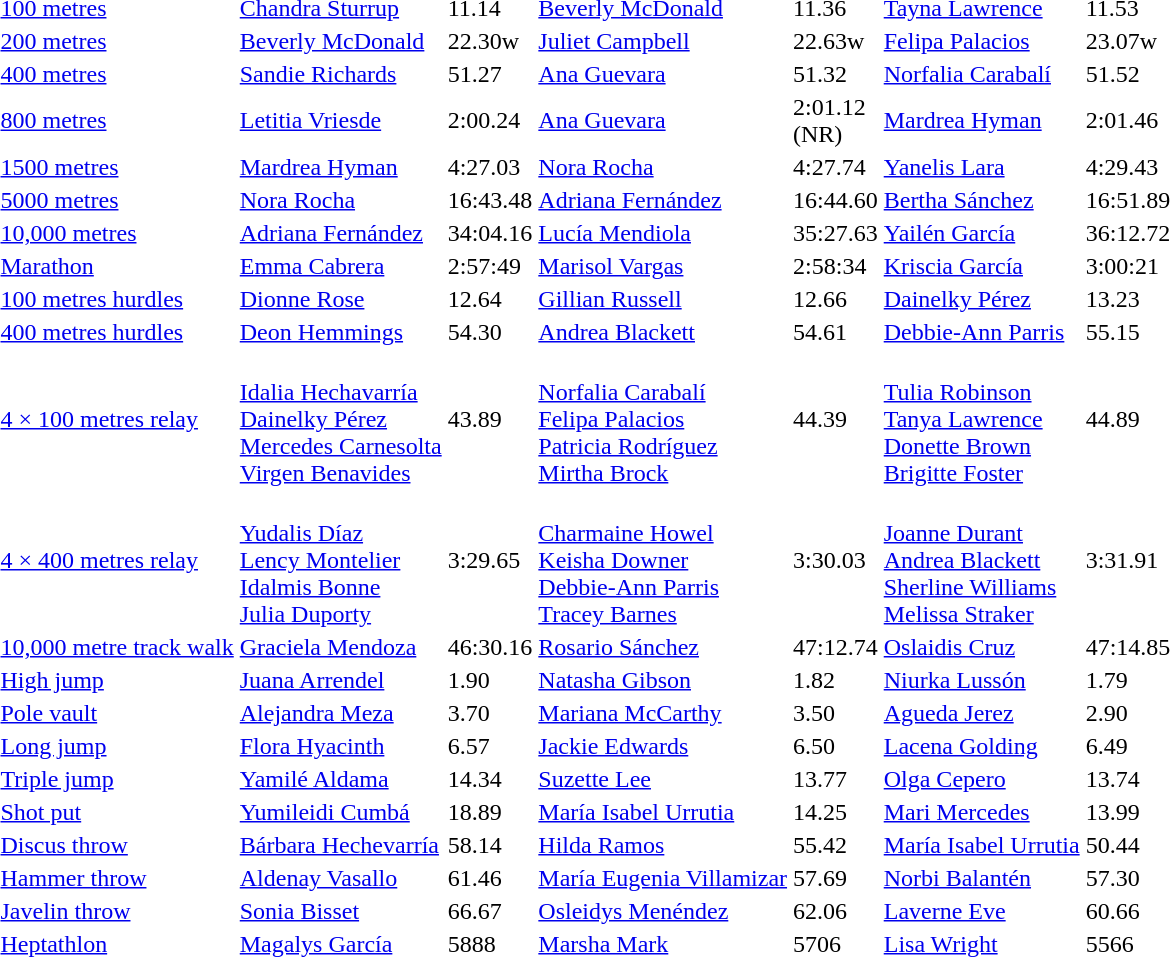<table>
<tr>
<td><a href='#'>100 metres</a></td>
<td><a href='#'>Chandra Sturrup</a><br> </td>
<td>11.14</td>
<td><a href='#'>Beverly McDonald</a><br> </td>
<td>11.36</td>
<td><a href='#'>Tayna Lawrence</a><br> </td>
<td>11.53</td>
</tr>
<tr>
<td><a href='#'>200 metres</a></td>
<td><a href='#'>Beverly McDonald</a><br> </td>
<td>22.30w</td>
<td><a href='#'>Juliet Campbell</a><br> </td>
<td>22.63w</td>
<td><a href='#'>Felipa Palacios</a><br> </td>
<td>23.07w</td>
</tr>
<tr>
<td><a href='#'>400 metres</a></td>
<td><a href='#'>Sandie Richards</a><br> </td>
<td>51.27</td>
<td><a href='#'>Ana Guevara</a><br> </td>
<td>51.32</td>
<td><a href='#'>Norfalia Carabalí</a><br> </td>
<td>51.52</td>
</tr>
<tr>
<td><a href='#'>800 metres</a></td>
<td><a href='#'>Letitia Vriesde</a><br> </td>
<td>2:00.24</td>
<td><a href='#'>Ana Guevara</a><br> </td>
<td>2:01.12<br>(NR)</td>
<td><a href='#'>Mardrea Hyman</a><br> </td>
<td>2:01.46</td>
</tr>
<tr>
<td><a href='#'>1500 metres</a></td>
<td><a href='#'>Mardrea Hyman</a><br> </td>
<td>4:27.03</td>
<td><a href='#'>Nora Rocha</a><br> </td>
<td>4:27.74</td>
<td><a href='#'>Yanelis Lara</a><br> </td>
<td>4:29.43</td>
</tr>
<tr>
<td><a href='#'>5000 metres</a></td>
<td><a href='#'>Nora Rocha</a><br> </td>
<td>16:43.48</td>
<td><a href='#'>Adriana Fernández</a><br> </td>
<td>16:44.60</td>
<td><a href='#'>Bertha Sánchez</a><br> </td>
<td>16:51.89</td>
</tr>
<tr>
<td><a href='#'>10,000 metres</a></td>
<td><a href='#'>Adriana Fernández</a><br> </td>
<td>34:04.16</td>
<td><a href='#'>Lucía Mendiola</a><br> </td>
<td>35:27.63</td>
<td><a href='#'>Yailén García</a><br> </td>
<td>36:12.72</td>
</tr>
<tr>
<td><a href='#'>Marathon</a></td>
<td><a href='#'>Emma Cabrera</a><br> </td>
<td>2:57:49</td>
<td><a href='#'>Marisol Vargas</a><br> </td>
<td>2:58:34</td>
<td><a href='#'>Kriscia García</a><br> </td>
<td>3:00:21</td>
</tr>
<tr>
<td><a href='#'>100 metres hurdles</a></td>
<td><a href='#'>Dionne Rose</a><br> </td>
<td>12.64</td>
<td><a href='#'>Gillian Russell</a><br> </td>
<td>12.66</td>
<td><a href='#'>Dainelky Pérez</a><br> </td>
<td>13.23</td>
</tr>
<tr>
<td><a href='#'>400 metres hurdles</a></td>
<td><a href='#'>Deon Hemmings</a><br> </td>
<td>54.30</td>
<td><a href='#'>Andrea Blackett</a><br> </td>
<td>54.61</td>
<td><a href='#'>Debbie-Ann Parris</a><br> </td>
<td>55.15</td>
</tr>
<tr>
<td><a href='#'>4 × 100 metres relay</a></td>
<td><br><a href='#'>Idalia Hechavarría</a><br><a href='#'>Dainelky Pérez</a><br><a href='#'>Mercedes Carnesolta</a><br><a href='#'>Virgen Benavides</a></td>
<td>43.89</td>
<td><br><a href='#'>Norfalia Carabalí</a><br><a href='#'>Felipa Palacios</a><br><a href='#'>Patricia Rodríguez</a><br><a href='#'>Mirtha Brock</a></td>
<td>44.39</td>
<td><br><a href='#'>Tulia Robinson</a><br><a href='#'>Tanya Lawrence</a><br><a href='#'>Donette Brown</a><br><a href='#'>Brigitte Foster</a></td>
<td>44.89</td>
</tr>
<tr>
<td><a href='#'>4 × 400 metres relay</a></td>
<td><br><a href='#'>Yudalis Díaz</a><br><a href='#'>Lency Montelier</a><br><a href='#'>Idalmis Bonne</a><br><a href='#'>Julia Duporty</a></td>
<td>3:29.65</td>
<td><br><a href='#'>Charmaine Howel</a><br><a href='#'>Keisha Downer</a><br><a href='#'>Debbie-Ann Parris</a><br><a href='#'>Tracey Barnes</a></td>
<td>3:30.03</td>
<td><br><a href='#'>Joanne Durant</a><br><a href='#'>Andrea Blackett</a><br><a href='#'>Sherline Williams</a><br><a href='#'>Melissa Straker</a></td>
<td>3:31.91</td>
</tr>
<tr>
<td><a href='#'>10,000 metre track walk</a></td>
<td><a href='#'>Graciela Mendoza</a><br> </td>
<td>46:30.16</td>
<td><a href='#'>Rosario Sánchez</a><br> </td>
<td>47:12.74</td>
<td><a href='#'>Oslaidis Cruz</a><br> </td>
<td>47:14.85</td>
</tr>
<tr>
<td><a href='#'>High jump</a></td>
<td><a href='#'>Juana Arrendel</a><br> </td>
<td>1.90</td>
<td><a href='#'>Natasha Gibson</a><br> </td>
<td>1.82</td>
<td><a href='#'>Niurka Lussón</a><br> </td>
<td>1.79</td>
</tr>
<tr>
<td><a href='#'>Pole vault</a></td>
<td><a href='#'>Alejandra Meza</a><br> </td>
<td>3.70</td>
<td><a href='#'>Mariana McCarthy</a><br> </td>
<td>3.50</td>
<td><a href='#'>Agueda Jerez</a><br> </td>
<td>2.90</td>
</tr>
<tr>
<td><a href='#'>Long jump</a></td>
<td><a href='#'>Flora Hyacinth</a><br> </td>
<td>6.57</td>
<td><a href='#'>Jackie Edwards</a><br> </td>
<td>6.50</td>
<td><a href='#'>Lacena Golding</a><br> </td>
<td>6.49</td>
</tr>
<tr>
<td><a href='#'>Triple jump</a></td>
<td><a href='#'>Yamilé Aldama</a><br> </td>
<td>14.34</td>
<td><a href='#'>Suzette Lee</a><br> </td>
<td>13.77</td>
<td><a href='#'>Olga Cepero</a><br> </td>
<td>13.74</td>
</tr>
<tr>
<td><a href='#'>Shot put</a></td>
<td><a href='#'>Yumileidi Cumbá</a><br> </td>
<td>18.89</td>
<td><a href='#'>María Isabel Urrutia</a><br> </td>
<td>14.25</td>
<td><a href='#'>Mari Mercedes</a><br> </td>
<td>13.99</td>
</tr>
<tr>
<td><a href='#'>Discus throw</a></td>
<td><a href='#'>Bárbara Hechevarría</a><br> </td>
<td>58.14</td>
<td><a href='#'>Hilda Ramos</a><br> </td>
<td>55.42</td>
<td><a href='#'>María Isabel Urrutia</a><br> </td>
<td>50.44</td>
</tr>
<tr>
<td><a href='#'>Hammer throw</a></td>
<td><a href='#'>Aldenay Vasallo</a><br> </td>
<td>61.46</td>
<td><a href='#'>María Eugenia Villamizar</a><br> </td>
<td>57.69</td>
<td><a href='#'>Norbi Balantén</a><br> </td>
<td>57.30</td>
</tr>
<tr>
<td><a href='#'>Javelin throw</a></td>
<td><a href='#'>Sonia Bisset</a><br> </td>
<td>66.67</td>
<td><a href='#'>Osleidys Menéndez</a><br> </td>
<td>62.06</td>
<td><a href='#'>Laverne Eve</a><br> </td>
<td>60.66</td>
</tr>
<tr>
<td><a href='#'>Heptathlon</a></td>
<td><a href='#'>Magalys García</a><br> </td>
<td>5888</td>
<td><a href='#'>Marsha Mark</a><br> </td>
<td>5706</td>
<td><a href='#'>Lisa Wright</a><br> </td>
<td>5566</td>
</tr>
</table>
